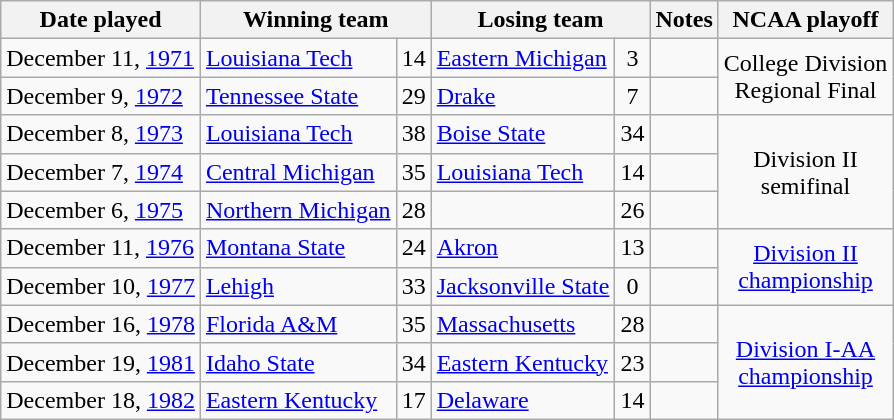<table class="wikitable">
<tr>
<th>Date played</th>
<th colspan="2">Winning team</th>
<th colspan="2">Losing team</th>
<th>Notes</th>
<th>NCAA playoff</th>
</tr>
<tr>
<td>December 11, <a href='#'>1971</a></td>
<td><a href='#'>Louisiana Tech</a></td>
<td>14</td>
<td><a href='#'>Eastern Michigan</a></td>
<td align=center>3</td>
<td align=center></td>
<td rowspan= 2 align=center>College Division<br>Regional Final</td>
</tr>
<tr>
<td align=left>December 9, <a href='#'>1972</a></td>
<td><a href='#'>Tennessee State</a></td>
<td>29</td>
<td><a href='#'>Drake</a></td>
<td align=center>7</td>
<td align=center></td>
</tr>
<tr>
<td align=left>December 8, <a href='#'>1973</a></td>
<td><a href='#'>Louisiana Tech</a></td>
<td>38</td>
<td><a href='#'>Boise State</a></td>
<td>34</td>
<td align=center></td>
<td rowspan= 3 align=center>Division II<br>semifinal</td>
</tr>
<tr>
<td align=left>December 7, <a href='#'>1974</a></td>
<td><a href='#'>Central Michigan</a></td>
<td>35</td>
<td><a href='#'>Louisiana Tech</a></td>
<td>14</td>
<td align=center></td>
</tr>
<tr>
<td align=left>December 6, <a href='#'>1975</a></td>
<td><a href='#'>Northern Michigan</a></td>
<td>28</td>
<td></td>
<td>26</td>
<td align=center></td>
</tr>
<tr>
<td>December 11, <a href='#'>1976</a></td>
<td><a href='#'>Montana State</a></td>
<td>24</td>
<td><a href='#'>Akron</a></td>
<td>13</td>
<td align=center></td>
<td rowspan=2 align=center><a href='#'>Division II<br>championship</a></td>
</tr>
<tr>
<td>December 10, <a href='#'>1977</a></td>
<td><a href='#'>Lehigh</a></td>
<td>33</td>
<td><a href='#'>Jacksonville State</a></td>
<td align=center>0</td>
<td align=center></td>
</tr>
<tr>
<td>December 16, <a href='#'>1978</a></td>
<td><a href='#'>Florida A&M</a></td>
<td>35</td>
<td><a href='#'>Massachusetts</a></td>
<td>28</td>
<td align=center></td>
<td rowspan=3 align=center><a href='#'>Division I-AA<br>championship</a></td>
</tr>
<tr>
<td>December 19, <a href='#'>1981</a></td>
<td><a href='#'>Idaho State</a></td>
<td>34</td>
<td><a href='#'>Eastern Kentucky</a></td>
<td>23</td>
<td align=center></td>
</tr>
<tr>
<td>December 18, <a href='#'>1982</a></td>
<td><a href='#'>Eastern Kentucky</a></td>
<td>17</td>
<td><a href='#'>Delaware</a></td>
<td>14</td>
<td align=center></td>
</tr>
</table>
